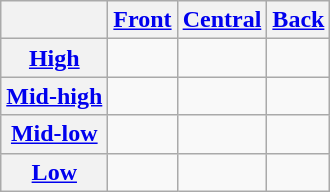<table class="wikitable" style="text-align:center">
<tr>
<th></th>
<th><a href='#'>Front</a></th>
<th><a href='#'>Central</a></th>
<th><a href='#'>Back</a></th>
</tr>
<tr>
<th><a href='#'>High</a></th>
<td></td>
<td></td>
<td></td>
</tr>
<tr>
<th><a href='#'>Mid-high</a></th>
<td></td>
<td></td>
<td></td>
</tr>
<tr>
<th><a href='#'>Mid-low</a></th>
<td></td>
<td></td>
<td></td>
</tr>
<tr>
<th><a href='#'>Low</a></th>
<td></td>
<td></td>
<td></td>
</tr>
</table>
